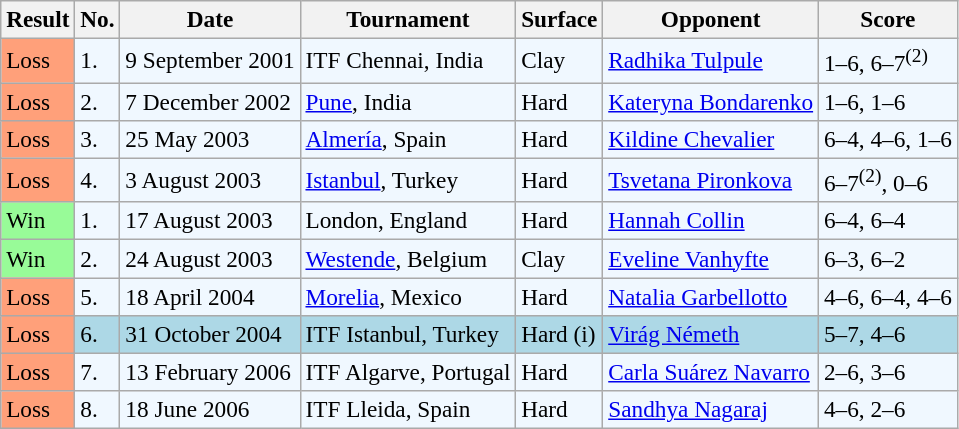<table class="sortable wikitable" style=font-size:97%>
<tr>
<th>Result</th>
<th>No.</th>
<th>Date</th>
<th>Tournament</th>
<th>Surface</th>
<th>Opponent</th>
<th class="unsortable">Score</th>
</tr>
<tr style="background:#f0f8ff;">
<td style="background:#ffa07a;">Loss</td>
<td>1.</td>
<td>9 September 2001</td>
<td>ITF Chennai, India</td>
<td>Clay</td>
<td> <a href='#'>Radhika Tulpule</a></td>
<td>1–6, 6–7<sup>(2)</sup></td>
</tr>
<tr style="background:#f0f8ff;">
<td style="background:#ffa07a;">Loss</td>
<td>2.</td>
<td>7 December 2002</td>
<td><a href='#'>Pune</a>, India</td>
<td>Hard</td>
<td> <a href='#'>Kateryna Bondarenko</a></td>
<td>1–6, 1–6</td>
</tr>
<tr style="background:#f0f8ff;">
<td style="background:#ffa07a;">Loss</td>
<td>3.</td>
<td>25 May 2003</td>
<td><a href='#'>Almería</a>, Spain</td>
<td>Hard</td>
<td> <a href='#'>Kildine Chevalier</a></td>
<td>6–4, 4–6, 1–6</td>
</tr>
<tr style="background:#f0f8ff;">
<td style="background:#ffa07a;">Loss</td>
<td>4.</td>
<td>3 August 2003</td>
<td><a href='#'>Istanbul</a>, Turkey</td>
<td>Hard</td>
<td> <a href='#'>Tsvetana Pironkova</a></td>
<td>6–7<sup>(2)</sup>, 0–6</td>
</tr>
<tr style="background:#f0f8ff;">
<td style="background:#98fb98;">Win</td>
<td>1.</td>
<td>17 August 2003</td>
<td>London, England</td>
<td>Hard</td>
<td> <a href='#'>Hannah Collin</a></td>
<td>6–4, 6–4</td>
</tr>
<tr style="background:#f0f8ff;">
<td style="background:#98fb98;">Win</td>
<td>2.</td>
<td>24 August 2003</td>
<td><a href='#'>Westende</a>, Belgium</td>
<td>Clay</td>
<td> <a href='#'>Eveline Vanhyfte</a></td>
<td>6–3, 6–2</td>
</tr>
<tr style="background:#f0f8ff;">
<td style="background:#ffa07a;">Loss</td>
<td>5.</td>
<td>18 April 2004</td>
<td><a href='#'>Morelia</a>, Mexico</td>
<td>Hard</td>
<td> <a href='#'>Natalia Garbellotto</a></td>
<td>4–6, 6–4, 4–6</td>
</tr>
<tr style="background:lightblue;">
<td style="background:#ffa07a;">Loss</td>
<td>6.</td>
<td>31 October 2004</td>
<td>ITF Istanbul, Turkey</td>
<td>Hard (i)</td>
<td> <a href='#'>Virág Németh</a></td>
<td>5–7, 4–6</td>
</tr>
<tr style="background:#f0f8ff;">
<td style="background:#ffa07a;">Loss</td>
<td>7.</td>
<td>13 February 2006</td>
<td>ITF Algarve, Portugal</td>
<td>Hard</td>
<td> <a href='#'>Carla Suárez Navarro</a></td>
<td>2–6, 3–6</td>
</tr>
<tr style="background:#f0f8ff;">
<td style="background:#ffa07a;">Loss</td>
<td>8.</td>
<td>18 June 2006</td>
<td>ITF Lleida, Spain</td>
<td>Hard</td>
<td> <a href='#'>Sandhya Nagaraj</a></td>
<td>4–6, 2–6</td>
</tr>
</table>
